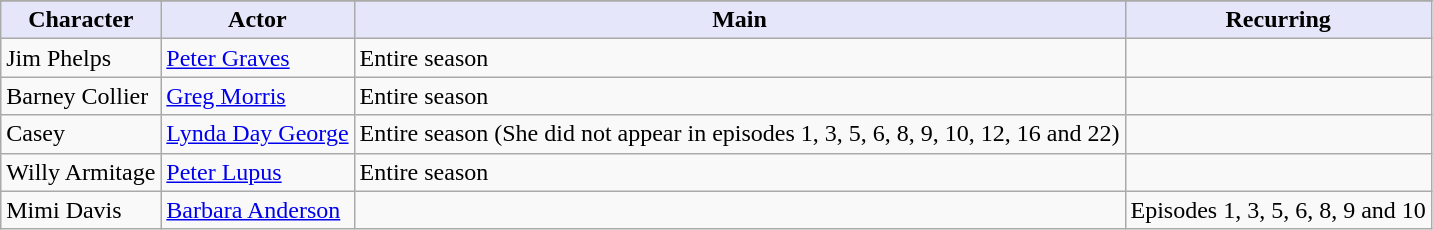<table class="wikitable">
<tr>
</tr>
<tr style="background:Lavender; text-align:center;">
<td><strong>Character</strong></td>
<td><strong>Actor</strong></td>
<td><strong>Main</strong></td>
<td><strong>Recurring</strong></td>
</tr>
<tr>
<td>Jim Phelps</td>
<td><a href='#'>Peter Graves</a></td>
<td>Entire season</td>
<td></td>
</tr>
<tr>
<td>Barney Collier</td>
<td><a href='#'>Greg Morris</a></td>
<td>Entire season</td>
<td></td>
</tr>
<tr>
<td>Casey</td>
<td><a href='#'>Lynda Day George</a></td>
<td>Entire season (She did not appear in episodes 1, 3, 5, 6, 8, 9, 10, 12, 16 and 22)</td>
<td></td>
</tr>
<tr>
<td>Willy Armitage</td>
<td><a href='#'>Peter Lupus</a></td>
<td>Entire season</td>
<td></td>
</tr>
<tr>
<td>Mimi Davis</td>
<td><a href='#'>Barbara Anderson</a></td>
<td></td>
<td>Episodes 1, 3, 5, 6, 8, 9 and 10</td>
</tr>
</table>
